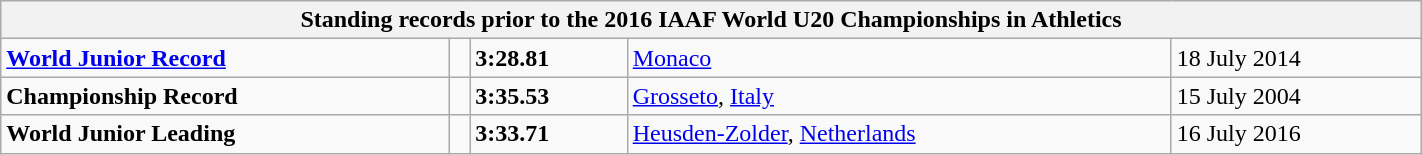<table class="wikitable" width=75%>
<tr>
<th colspan="5">Standing records prior to the 2016 IAAF World U20 Championships in Athletics</th>
</tr>
<tr>
<td><strong><a href='#'>World Junior Record</a></strong></td>
<td></td>
<td><strong>3:28.81</strong></td>
<td><a href='#'>Monaco</a></td>
<td>18 July 2014</td>
</tr>
<tr>
<td><strong>Championship Record</strong></td>
<td></td>
<td><strong>3:35.53</strong></td>
<td><a href='#'>Grosseto</a>, <a href='#'>Italy</a></td>
<td>15 July 2004</td>
</tr>
<tr>
<td><strong>World Junior Leading</strong></td>
<td></td>
<td><strong>3:33.71</strong></td>
<td><a href='#'>Heusden-Zolder</a>, <a href='#'>Netherlands</a></td>
<td>16 July 2016</td>
</tr>
</table>
